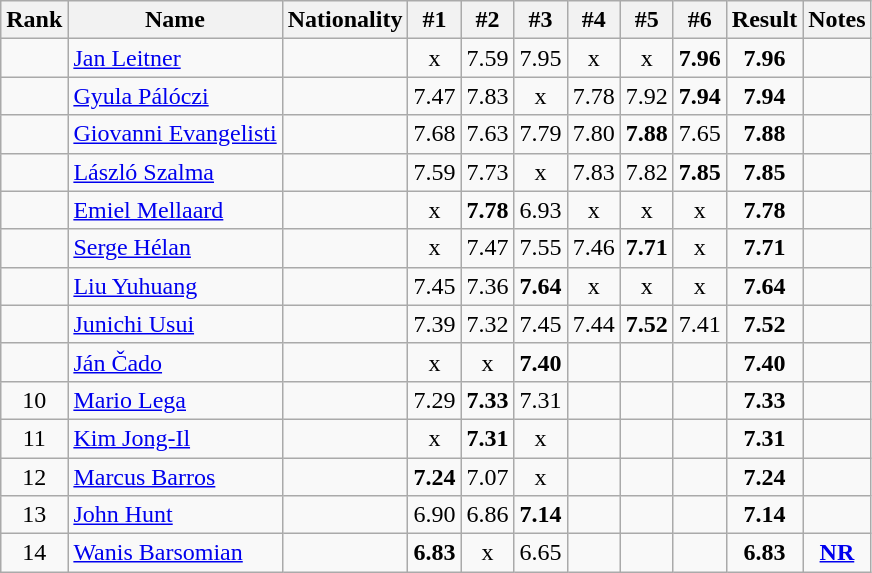<table class="wikitable sortable" style="text-align:center">
<tr>
<th>Rank</th>
<th>Name</th>
<th>Nationality</th>
<th>#1</th>
<th>#2</th>
<th>#3</th>
<th>#4</th>
<th>#5</th>
<th>#6</th>
<th>Result</th>
<th>Notes</th>
</tr>
<tr>
<td></td>
<td align="left"><a href='#'>Jan Leitner</a></td>
<td align=left></td>
<td>x</td>
<td>7.59</td>
<td>7.95</td>
<td>x</td>
<td>x</td>
<td><strong>7.96</strong></td>
<td><strong>7.96</strong></td>
<td></td>
</tr>
<tr>
<td></td>
<td align="left"><a href='#'>Gyula Pálóczi</a></td>
<td align=left></td>
<td>7.47</td>
<td>7.83</td>
<td>x</td>
<td>7.78</td>
<td>7.92</td>
<td><strong>7.94</strong></td>
<td><strong>7.94</strong></td>
<td></td>
</tr>
<tr>
<td></td>
<td align="left"><a href='#'>Giovanni Evangelisti</a></td>
<td align=left></td>
<td>7.68</td>
<td>7.63</td>
<td>7.79</td>
<td>7.80</td>
<td><strong>7.88</strong></td>
<td>7.65</td>
<td><strong>7.88</strong></td>
<td></td>
</tr>
<tr>
<td></td>
<td align="left"><a href='#'>László Szalma</a></td>
<td align=left></td>
<td>7.59</td>
<td>7.73</td>
<td>x</td>
<td>7.83</td>
<td>7.82</td>
<td><strong>7.85</strong></td>
<td><strong>7.85</strong></td>
<td></td>
</tr>
<tr>
<td></td>
<td align="left"><a href='#'>Emiel Mellaard</a></td>
<td align=left></td>
<td>x</td>
<td><strong>7.78</strong></td>
<td>6.93</td>
<td>x</td>
<td>x</td>
<td>x</td>
<td><strong>7.78</strong></td>
<td></td>
</tr>
<tr>
<td></td>
<td align="left"><a href='#'>Serge Hélan</a></td>
<td align=left></td>
<td>x</td>
<td>7.47</td>
<td>7.55</td>
<td>7.46</td>
<td><strong>7.71</strong></td>
<td>x</td>
<td><strong>7.71</strong></td>
<td></td>
</tr>
<tr>
<td></td>
<td align="left"><a href='#'>Liu Yuhuang</a></td>
<td align=left></td>
<td>7.45</td>
<td>7.36</td>
<td><strong>7.64</strong></td>
<td>x</td>
<td>x</td>
<td>x</td>
<td><strong>7.64</strong></td>
<td></td>
</tr>
<tr>
<td></td>
<td align="left"><a href='#'>Junichi Usui</a></td>
<td align=left></td>
<td>7.39</td>
<td>7.32</td>
<td>7.45</td>
<td>7.44</td>
<td><strong>7.52</strong></td>
<td>7.41</td>
<td><strong>7.52</strong></td>
<td></td>
</tr>
<tr>
<td></td>
<td align="left"><a href='#'>Ján Čado</a></td>
<td align=left></td>
<td>x</td>
<td>x</td>
<td><strong>7.40</strong></td>
<td></td>
<td></td>
<td></td>
<td><strong>7.40</strong></td>
<td></td>
</tr>
<tr>
<td>10</td>
<td align="left"><a href='#'>Mario Lega</a></td>
<td align=left></td>
<td>7.29</td>
<td><strong>7.33</strong></td>
<td>7.31</td>
<td></td>
<td></td>
<td></td>
<td><strong>7.33</strong></td>
<td></td>
</tr>
<tr>
<td>11</td>
<td align="left"><a href='#'>Kim Jong-Il</a></td>
<td align=left></td>
<td>x</td>
<td><strong>7.31</strong></td>
<td>x</td>
<td></td>
<td></td>
<td></td>
<td><strong>7.31</strong></td>
<td></td>
</tr>
<tr>
<td>12</td>
<td align="left"><a href='#'>Marcus Barros</a></td>
<td align=left></td>
<td><strong>7.24</strong></td>
<td>7.07</td>
<td>x</td>
<td></td>
<td></td>
<td></td>
<td><strong>7.24</strong></td>
<td></td>
</tr>
<tr>
<td>13</td>
<td align="left"><a href='#'>John Hunt</a></td>
<td align=left></td>
<td>6.90</td>
<td>6.86</td>
<td><strong>7.14</strong></td>
<td></td>
<td></td>
<td></td>
<td><strong>7.14</strong></td>
<td></td>
</tr>
<tr>
<td>14</td>
<td align="left"><a href='#'>Wanis Barsomian</a></td>
<td align=left></td>
<td><strong>6.83</strong></td>
<td>x</td>
<td>6.65</td>
<td></td>
<td></td>
<td></td>
<td><strong>6.83</strong></td>
<td><strong><a href='#'>NR</a></strong></td>
</tr>
</table>
